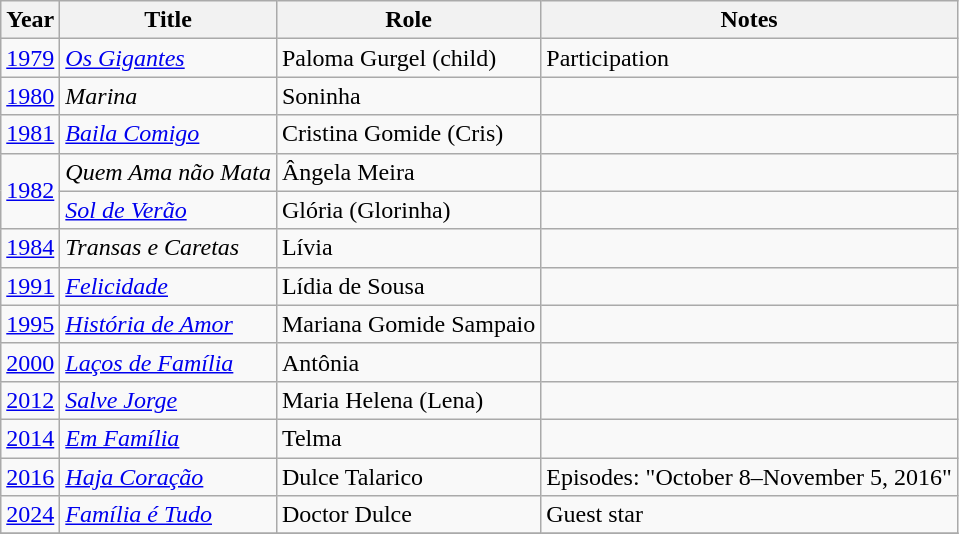<table class="wikitable">
<tr>
<th>Year</th>
<th>Title</th>
<th>Role</th>
<th>Notes</th>
</tr>
<tr>
<td><a href='#'>1979</a></td>
<td><em><a href='#'>Os Gigantes</a></em></td>
<td>Paloma Gurgel (child)</td>
<td>Participation</td>
</tr>
<tr>
<td><a href='#'>1980</a></td>
<td><em>Marina</em></td>
<td>Soninha</td>
<td></td>
</tr>
<tr>
<td><a href='#'>1981</a></td>
<td><em><a href='#'>Baila Comigo</a></em></td>
<td>Cristina Gomide (Cris)</td>
<td></td>
</tr>
<tr>
<td rowspan="2"><a href='#'>1982</a></td>
<td><em>Quem Ama não Mata</em></td>
<td>Ângela Meira</td>
<td></td>
</tr>
<tr>
<td><em><a href='#'>Sol de Verão</a></em></td>
<td>Glória (Glorinha)</td>
<td></td>
</tr>
<tr>
<td><a href='#'>1984</a></td>
<td><em>Transas e Caretas</em></td>
<td>Lívia</td>
<td></td>
</tr>
<tr>
<td><a href='#'>1991</a></td>
<td><em><a href='#'>Felicidade</a></em></td>
<td>Lídia de Sousa</td>
<td></td>
</tr>
<tr>
<td><a href='#'>1995</a></td>
<td><em><a href='#'>História de Amor</a></em></td>
<td>Mariana Gomide Sampaio</td>
<td></td>
</tr>
<tr>
<td><a href='#'>2000</a></td>
<td><em><a href='#'>Laços de Família</a></em></td>
<td>Antônia</td>
<td></td>
</tr>
<tr>
<td><a href='#'>2012</a></td>
<td><em><a href='#'>Salve Jorge</a></em></td>
<td>Maria Helena (Lena)</td>
<td></td>
</tr>
<tr>
<td><a href='#'>2014</a></td>
<td><em><a href='#'>Em Família</a></em></td>
<td>Telma</td>
<td></td>
</tr>
<tr>
<td><a href='#'>2016</a></td>
<td><em><a href='#'>Haja Coração</a></em></td>
<td>Dulce Talarico</td>
<td>Episodes: "October 8–November 5, 2016"</td>
</tr>
<tr>
<td><a href='#'>2024</a></td>
<td><em><a href='#'>Família é Tudo</a></em></td>
<td>Doctor Dulce</td>
<td>Guest star</td>
</tr>
<tr>
</tr>
</table>
